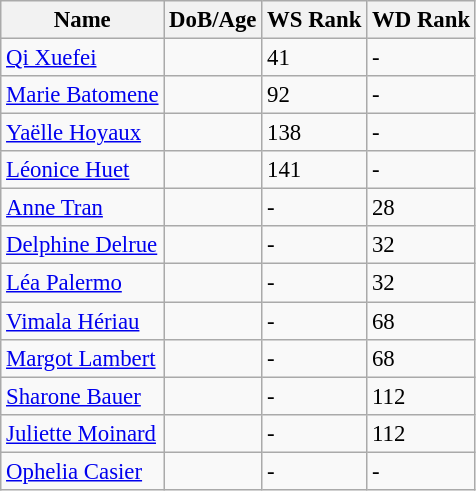<table class="wikitable" style="text-align: left; font-size:95%;">
<tr>
<th>Name</th>
<th>DoB/Age</th>
<th>WS Rank</th>
<th>WD Rank</th>
</tr>
<tr>
<td><a href='#'>Qi Xuefei</a></td>
<td></td>
<td>41</td>
<td>-</td>
</tr>
<tr>
<td><a href='#'>Marie Batomene</a></td>
<td></td>
<td>92</td>
<td>-</td>
</tr>
<tr>
<td><a href='#'>Yaëlle Hoyaux</a></td>
<td></td>
<td>138</td>
<td>-</td>
</tr>
<tr>
<td><a href='#'>Léonice Huet</a></td>
<td></td>
<td>141</td>
<td>-</td>
</tr>
<tr>
<td><a href='#'>Anne Tran</a></td>
<td></td>
<td>-</td>
<td>28</td>
</tr>
<tr>
<td><a href='#'>Delphine Delrue</a></td>
<td></td>
<td>-</td>
<td>32</td>
</tr>
<tr>
<td><a href='#'>Léa Palermo</a></td>
<td></td>
<td>-</td>
<td>32</td>
</tr>
<tr>
<td><a href='#'>Vimala Hériau</a></td>
<td></td>
<td>-</td>
<td>68</td>
</tr>
<tr>
<td><a href='#'>Margot Lambert</a></td>
<td></td>
<td>-</td>
<td>68</td>
</tr>
<tr>
<td><a href='#'>Sharone Bauer</a></td>
<td></td>
<td>-</td>
<td>112</td>
</tr>
<tr>
<td><a href='#'>Juliette Moinard</a></td>
<td></td>
<td>-</td>
<td>112</td>
</tr>
<tr>
<td><a href='#'>Ophelia Casier</a></td>
<td></td>
<td>-</td>
<td>-</td>
</tr>
</table>
